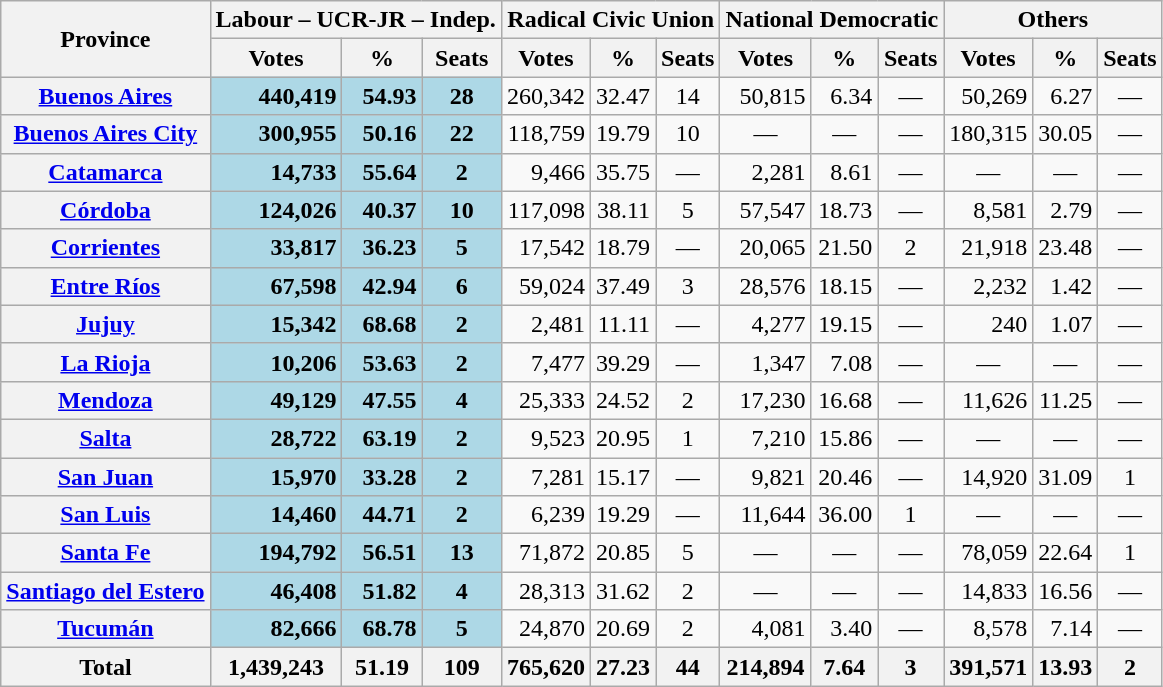<table class="wikitable sortable plainrowheaders" style="text-align:right;">
<tr>
<th rowspan=2>Province</th>
<th colspan=3>Labour – UCR-JR – Indep.</th>
<th colspan=3>Radical Civic Union</th>
<th colspan=3>National Democratic</th>
<th colspan=3>Others</th>
</tr>
<tr>
<th>Votes</th>
<th>%</th>
<th>Seats</th>
<th>Votes</th>
<th>%</th>
<th>Seats</th>
<th>Votes</th>
<th>%</th>
<th>Seats</th>
<th>Votes</th>
<th>%</th>
<th>Seats</th>
</tr>
<tr>
<th scope=row><a href='#'>Buenos Aires</a></th>
<td bgcolor=lightblue><strong>440,419</strong></td>
<td bgcolor=lightblue><strong>54.93</strong></td>
<td bgcolor=lightblue align=center><strong>28</strong></td>
<td>260,342</td>
<td>32.47</td>
<td align=center>14</td>
<td>50,815</td>
<td>6.34</td>
<td align=center>—</td>
<td>50,269</td>
<td>6.27</td>
<td align=center>—</td>
</tr>
<tr>
<th scope=row><a href='#'>Buenos Aires City</a></th>
<td bgcolor=lightblue><strong>300,955</strong></td>
<td bgcolor=lightblue><strong>50.16</strong></td>
<td bgcolor=lightblue align=center><strong>22</strong></td>
<td>118,759</td>
<td>19.79</td>
<td align=center>10</td>
<td align=center>—</td>
<td align=center>—</td>
<td align=center>—</td>
<td>180,315</td>
<td>30.05</td>
<td align=center>—</td>
</tr>
<tr>
<th scope=row><a href='#'>Catamarca</a></th>
<td bgcolor=lightblue><strong>14,733</strong></td>
<td bgcolor=lightblue><strong>55.64</strong></td>
<td bgcolor=lightblue align=center><strong>2</strong></td>
<td>9,466</td>
<td>35.75</td>
<td align=center>—</td>
<td>2,281</td>
<td>8.61</td>
<td align=center>—</td>
<td align=center>—</td>
<td align=center>—</td>
<td align=center>—</td>
</tr>
<tr>
<th scope=row><a href='#'>Córdoba</a></th>
<td bgcolor=lightblue><strong>124,026</strong></td>
<td bgcolor=lightblue><strong>40.37</strong></td>
<td bgcolor=lightblue align=center><strong>10</strong></td>
<td>117,098</td>
<td>38.11</td>
<td align=center>5</td>
<td>57,547</td>
<td>18.73</td>
<td align=center>—</td>
<td>8,581</td>
<td>2.79</td>
<td align=center>—</td>
</tr>
<tr>
<th scope=row><a href='#'>Corrientes</a></th>
<td bgcolor=lightblue><strong>33,817</strong></td>
<td bgcolor=lightblue><strong>36.23</strong></td>
<td bgcolor=lightblue align=center><strong>5</strong></td>
<td>17,542</td>
<td>18.79</td>
<td align=center>—</td>
<td>20,065</td>
<td>21.50</td>
<td align=center>2</td>
<td>21,918</td>
<td>23.48</td>
<td align=center>—</td>
</tr>
<tr>
<th scope=row><a href='#'>Entre Ríos</a></th>
<td bgcolor=lightblue><strong>67,598</strong></td>
<td bgcolor=lightblue><strong>42.94</strong></td>
<td bgcolor=lightblue align=center><strong>6</strong></td>
<td>59,024</td>
<td>37.49</td>
<td align=center>3</td>
<td>28,576</td>
<td>18.15</td>
<td align=center>—</td>
<td>2,232</td>
<td>1.42</td>
<td align=center>—</td>
</tr>
<tr>
<th scope=row><a href='#'>Jujuy</a></th>
<td bgcolor=lightblue><strong>15,342</strong></td>
<td bgcolor=lightblue><strong>68.68</strong></td>
<td bgcolor=lightblue align=center><strong>2</strong></td>
<td>2,481</td>
<td>11.11</td>
<td align=center>—</td>
<td>4,277</td>
<td>19.15</td>
<td align=center>—</td>
<td>240</td>
<td>1.07</td>
<td align=center>—</td>
</tr>
<tr>
<th scope=row><a href='#'>La Rioja</a></th>
<td bgcolor=lightblue><strong>10,206</strong></td>
<td bgcolor=lightblue><strong>53.63</strong></td>
<td bgcolor=lightblue align=center><strong>2</strong></td>
<td>7,477</td>
<td>39.29</td>
<td align=center>—</td>
<td>1,347</td>
<td>7.08</td>
<td align=center>—</td>
<td align=center>—</td>
<td align=center>—</td>
<td align=center>—</td>
</tr>
<tr>
<th scope=row><a href='#'>Mendoza</a></th>
<td bgcolor=lightblue><strong>49,129</strong></td>
<td bgcolor=lightblue><strong>47.55</strong></td>
<td bgcolor=lightblue align=center><strong>4</strong></td>
<td>25,333</td>
<td>24.52</td>
<td align=center>2</td>
<td>17,230</td>
<td>16.68</td>
<td align=center>—</td>
<td>11,626</td>
<td>11.25</td>
<td align=center>—</td>
</tr>
<tr>
<th scope=row><a href='#'>Salta</a></th>
<td bgcolor=lightblue><strong>28,722</strong></td>
<td bgcolor=lightblue><strong>63.19</strong></td>
<td bgcolor=lightblue align=center><strong>2</strong></td>
<td>9,523</td>
<td>20.95</td>
<td align=center>1</td>
<td>7,210</td>
<td>15.86</td>
<td align=center>—</td>
<td align=center>—</td>
<td align=center>—</td>
<td align=center>—</td>
</tr>
<tr>
<th scope=row><a href='#'>San Juan</a></th>
<td bgcolor=lightblue><strong>15,970</strong></td>
<td bgcolor=lightblue><strong>33.28</strong></td>
<td bgcolor=lightblue align=center><strong>2</strong></td>
<td>7,281</td>
<td>15.17</td>
<td align=center>—</td>
<td>9,821</td>
<td>20.46</td>
<td align=center>—</td>
<td>14,920</td>
<td>31.09</td>
<td align=center>1</td>
</tr>
<tr>
<th scope=row><a href='#'>San Luis</a></th>
<td bgcolor=lightblue><strong>14,460</strong></td>
<td bgcolor=lightblue><strong>44.71</strong></td>
<td bgcolor=lightblue align=center><strong>2</strong></td>
<td>6,239</td>
<td>19.29</td>
<td align=center>—</td>
<td>11,644</td>
<td>36.00</td>
<td align=center>1</td>
<td align=center>—</td>
<td align=center>—</td>
<td align=center>—</td>
</tr>
<tr>
<th scope=row><a href='#'>Santa Fe</a></th>
<td bgcolor=lightblue><strong>194,792</strong></td>
<td bgcolor=lightblue><strong>56.51</strong></td>
<td bgcolor=lightblue align=center><strong>13</strong></td>
<td>71,872</td>
<td>20.85</td>
<td align=center>5</td>
<td align=center>—</td>
<td align=center>—</td>
<td align=center>—</td>
<td>78,059</td>
<td>22.64</td>
<td align=center>1</td>
</tr>
<tr>
<th scope=row><a href='#'>Santiago del Estero</a></th>
<td bgcolor=lightblue><strong>46,408</strong></td>
<td bgcolor=lightblue><strong>51.82</strong></td>
<td bgcolor=lightblue align=center><strong>4</strong></td>
<td>28,313</td>
<td>31.62</td>
<td align=center>2</td>
<td align=center>—</td>
<td align=center>—</td>
<td align=center>—</td>
<td>14,833</td>
<td>16.56</td>
<td align=center>—</td>
</tr>
<tr>
<th scope=row><a href='#'>Tucumán</a></th>
<td bgcolor=lightblue><strong>82,666</strong></td>
<td bgcolor=lightblue><strong>68.78</strong></td>
<td bgcolor=lightblue align=center><strong>5</strong></td>
<td>24,870</td>
<td>20.69</td>
<td align=center>2</td>
<td>4,081</td>
<td>3.40</td>
<td align=center>—</td>
<td>8,578</td>
<td>7.14</td>
<td align=center>—</td>
</tr>
<tr>
<th>Total</th>
<th>1,439,243</th>
<th>51.19</th>
<th>109</th>
<th>765,620</th>
<th>27.23</th>
<th>44</th>
<th>214,894</th>
<th>7.64</th>
<th>3</th>
<th>391,571</th>
<th>13.93</th>
<th>2</th>
</tr>
</table>
